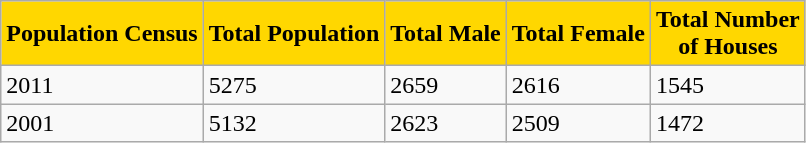<table class="wikitable">
<tr>
<th style="background-color:#FFD700">Population Census</th>
<th ! style="background-color:#FFD700">Total Population</th>
<th ! style="background-color:#FFD700">Total Male</th>
<th ! style="background-color:#FFD700">Total Female</th>
<th ! style="background-color:#FFD700">Total Number<br> of Houses</th>
</tr>
<tr>
<td valign="top">2011 </td>
<td valign="top">5275</td>
<td valign="top">2659</td>
<td valign="top">2616</td>
<td valign="top">1545</td>
</tr>
<tr>
<td valign="top">2001 </td>
<td valign="top">5132</td>
<td valign="top">2623</td>
<td valign="top">2509</td>
<td valign="top">1472</td>
</tr>
</table>
